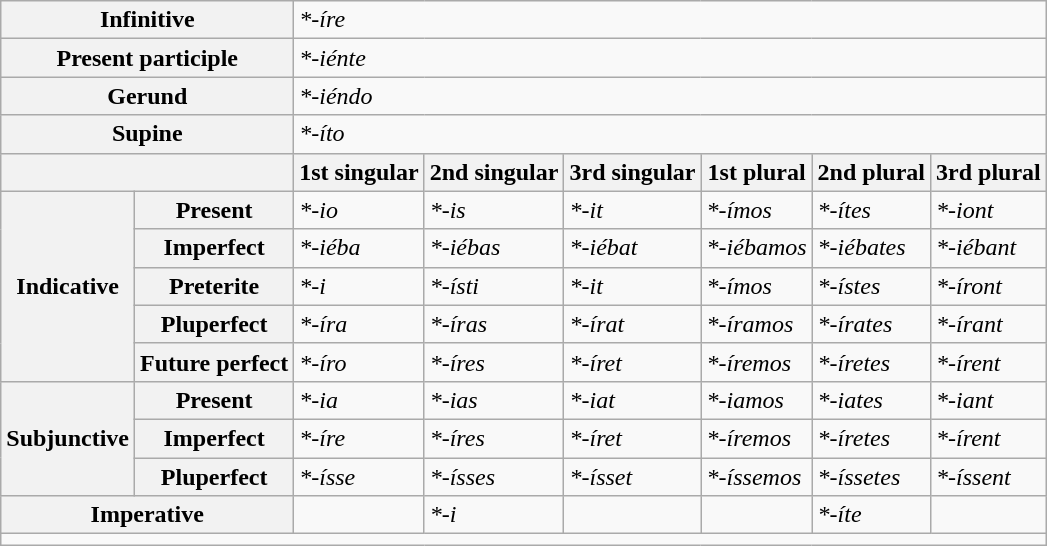<table class="wikitable">
<tr>
<th colspan=2>Infinitive</th>
<td colspan=6><em>*-íre</em></td>
</tr>
<tr>
<th colspan=2>Present participle</th>
<td colspan=6><em>*-iénte</em></td>
</tr>
<tr>
<th colspan=2>Gerund</th>
<td colspan=6><em>*-iéndo</em></td>
</tr>
<tr>
<th colspan=2>Supine</th>
<td colspan=6><em>*-íto</em></td>
</tr>
<tr>
<th colspan=2></th>
<th>1st singular</th>
<th>2nd singular</th>
<th>3rd singular</th>
<th>1st plural</th>
<th>2nd plural</th>
<th>3rd plural</th>
</tr>
<tr>
<th rowspan=5>Indicative</th>
<th>Present</th>
<td><em>*-io</em></td>
<td><em>*-is</em></td>
<td><em>*-it</em></td>
<td><em>*-ímos</em></td>
<td><em>*-ítes</em></td>
<td><em>*-iont</em></td>
</tr>
<tr>
<th>Imperfect</th>
<td><em>*-iéba</em></td>
<td><em>*-iébas</em></td>
<td><em>*-iébat</em></td>
<td><em>*-iébamos</em></td>
<td><em>*-iébates</em></td>
<td><em>*-iébant</em></td>
</tr>
<tr>
<th>Preterite</th>
<td><em>*-i</em></td>
<td><em>*-ísti</em></td>
<td><em>*-it</em></td>
<td><em>*-ímos</em></td>
<td><em>*-ístes</em></td>
<td><em>*-íront</em></td>
</tr>
<tr>
<th>Pluperfect</th>
<td><em>*-íra</em></td>
<td><em>*-íras</em></td>
<td><em>*-írat</em></td>
<td><em>*-íramos</em></td>
<td><em>*-írates</em></td>
<td><em>*-írant</em></td>
</tr>
<tr>
<th>Future perfect</th>
<td><em>*-íro</em></td>
<td><em>*-íres</em></td>
<td><em>*-íret</em></td>
<td><em>*-íremos</em></td>
<td><em>*-íretes</em></td>
<td><em>*-írent</em></td>
</tr>
<tr>
<th rowspan=3>Subjunctive</th>
<th>Present</th>
<td><em>*-ia</em></td>
<td><em>*-ias</em></td>
<td><em>*-iat</em></td>
<td><em>*-iamos</em></td>
<td><em>*-iates</em></td>
<td><em>*-iant</em></td>
</tr>
<tr>
<th>Imperfect</th>
<td><em>*-íre</em></td>
<td><em>*-íres</em></td>
<td><em>*-íret</em></td>
<td><em>*-íremos</em></td>
<td><em>*-íretes</em></td>
<td><em>*-írent</em></td>
</tr>
<tr>
<th>Pluperfect</th>
<td><em>*-ísse</em></td>
<td><em>*-ísses</em></td>
<td><em>*-ísset</em></td>
<td><em>*-íssemos</em></td>
<td><em>*-íssetes</em></td>
<td><em>*-íssent</em></td>
</tr>
<tr>
<th colspan=2>Imperative</th>
<td></td>
<td><em>*-i</em></td>
<td></td>
<td></td>
<td><em>*-íte</em></td>
<td></td>
</tr>
<tr>
<td colspan=8></td>
</tr>
</table>
